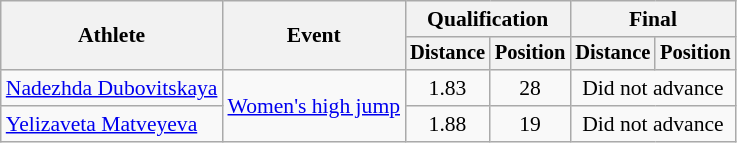<table class=wikitable style="font-size:90%">
<tr>
<th rowspan="2">Athlete</th>
<th rowspan="2">Event</th>
<th colspan="2">Qualification</th>
<th colspan="2">Final</th>
</tr>
<tr style="font-size:95%">
<th>Distance</th>
<th>Position</th>
<th>Distance</th>
<th>Position</th>
</tr>
<tr align=center>
<td align=left><a href='#'>Nadezhda Dubovitskaya</a></td>
<td align=left rowspan=2><a href='#'>Women's high jump</a></td>
<td>1.83</td>
<td>28</td>
<td colspan="2" align="center">Did not advance</td>
</tr>
<tr align=center>
<td align=left><a href='#'>Yelizaveta Matveyeva</a></td>
<td>1.88</td>
<td>19</td>
<td colspan="2" align="center">Did not advance</td>
</tr>
</table>
